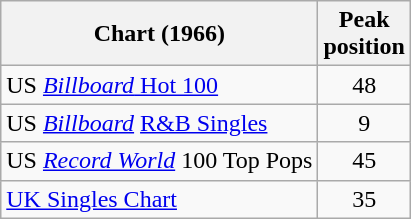<table class="wikitable sortable">
<tr>
<th>Chart (1966)</th>
<th>Peak<br>position</th>
</tr>
<tr>
<td>US <a href='#'><em>Billboard</em> Hot 100</a></td>
<td align="center">48</td>
</tr>
<tr>
<td>US <em><a href='#'>Billboard</a></em> <a href='#'>R&B Singles</a></td>
<td align="center">9</td>
</tr>
<tr>
<td>US <em><a href='#'>Record World</a></em> 100 Top Pops</td>
<td align="center">45</td>
</tr>
<tr>
<td><a href='#'>UK Singles Chart</a></td>
<td align="center">35</td>
</tr>
</table>
